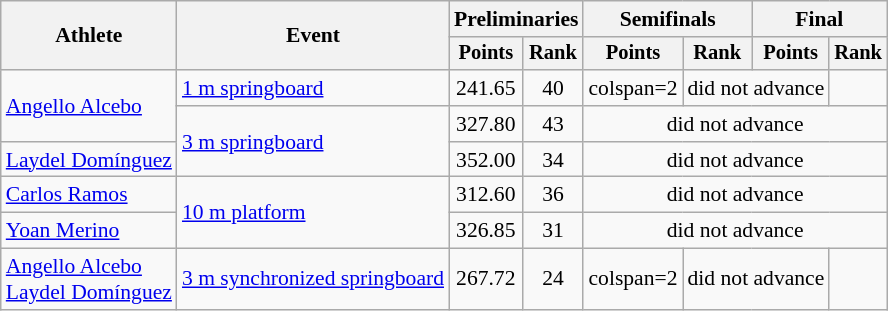<table class="wikitable" style="text-align:center; font-size:90%">
<tr>
<th rowspan=2>Athlete</th>
<th rowspan=2>Event</th>
<th colspan=2>Preliminaries</th>
<th colspan=2>Semifinals</th>
<th colspan=2>Final</th>
</tr>
<tr style="font-size:95%">
<th>Points</th>
<th>Rank</th>
<th>Points</th>
<th>Rank</th>
<th>Points</th>
<th>Rank</th>
</tr>
<tr>
<td align=left rowspan=2><a href='#'>Angello Alcebo</a></td>
<td align=left><a href='#'>1 m springboard</a></td>
<td>241.65</td>
<td>40</td>
<td>colspan=2 </td>
<td colspan=2>did not advance</td>
</tr>
<tr>
<td rowspan=2 align=left><a href='#'>3 m springboard</a></td>
<td>327.80</td>
<td>43</td>
<td colspan=4>did not advance</td>
</tr>
<tr>
<td align=left><a href='#'>Laydel Domínguez</a></td>
<td>352.00</td>
<td>34</td>
<td colspan=4>did not advance</td>
</tr>
<tr>
<td align=left><a href='#'>Carlos Ramos</a></td>
<td rowspan=2 align=left><a href='#'>10 m platform</a></td>
<td>312.60</td>
<td>36</td>
<td colspan=4>did not advance</td>
</tr>
<tr>
<td align=left><a href='#'>Yoan Merino</a></td>
<td>326.85</td>
<td>31</td>
<td colspan=4>did not advance</td>
</tr>
<tr>
<td align=left><a href='#'>Angello Alcebo</a><br><a href='#'>Laydel Domínguez</a></td>
<td align=left><a href='#'>3 m synchronized springboard</a></td>
<td>267.72</td>
<td>24</td>
<td>colspan=2 </td>
<td colspan=2>did not advance</td>
</tr>
</table>
